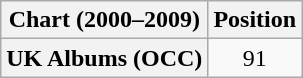<table class="wikitable plainrowheaders">
<tr>
<th>Chart (2000–2009)</th>
<th>Position</th>
</tr>
<tr>
<th scope="row">UK Albums (OCC)</th>
<td style="text-align:center;">91</td>
</tr>
</table>
